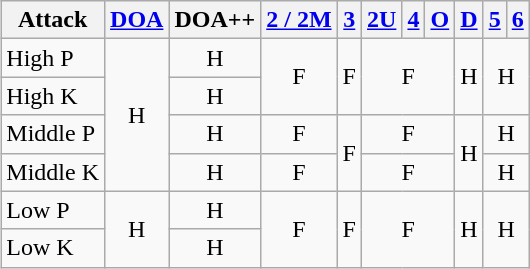<table class="wikitable" style="float:right; margin-left: 10px;">
<tr>
<th>Attack</th>
<th><a href='#'>DOA</a></th>
<th>DOA++</th>
<th><a href='#'>2 / 2M</a></th>
<th><a href='#'>3</a></th>
<th><a href='#'>2U</a></th>
<th><a href='#'>4</a></th>
<th><a href='#'>O</a></th>
<th><a href='#'>D</a></th>
<th><a href='#'>5</a></th>
<th><a href='#'>6</a></th>
</tr>
<tr>
<td>High P</td>
<td rowspan=4 style="text-align: center;">H</td>
<td style="text-align: center;">  H</td>
<td rowspan=2 style="text-align: center;">  F</td>
<td rowspan=2 style="text-align: center;"> F</td>
<td rowspan=2 colspan=3 style="text-align: center;"> F</td>
<td rowspan=2 style="text-align: center;"> H</td>
<td rowspan=2 colspan=2 style="text-align: center;"> H</td>
</tr>
<tr>
<td>High K</td>
<td style="text-align: center;">  H</td>
</tr>
<tr>
<td>Middle P</td>
<td style="text-align: center;">  H</td>
<td style="text-align: center;">  F</td>
<td rowspan=2 style="text-align: center;"> F</td>
<td colspan=3 style="text-align: center;"> F</td>
<td rowspan=2 style="text-align: center;"> H</td>
<td colspan=2 style="text-align: center;"> H</td>
</tr>
<tr>
<td>Middle K</td>
<td style="text-align: center;">   H</td>
<td style="text-align: center;">  F</td>
<td colspan=3 style="text-align: center;"> F</td>
<td colspan=3 style="text-align: center;"> H</td>
</tr>
<tr>
<td>Low P</td>
<td rowspan=2 style="text-align: center;"> H</td>
<td style="text-align: center;">  H</td>
<td rowspan=2 style="text-align: center;">  F</td>
<td rowspan=2 style="text-align: center;"> F</td>
<td rowspan=2 colspan=3 style="text-align: center;"> F</td>
<td rowspan=2 style="text-align: center;"> H</td>
<td rowspan=2 colspan=2 style="text-align: center;"> H</td>
</tr>
<tr>
<td>Low K</td>
<td style="text-align: center;">  H</td>
</tr>
</table>
